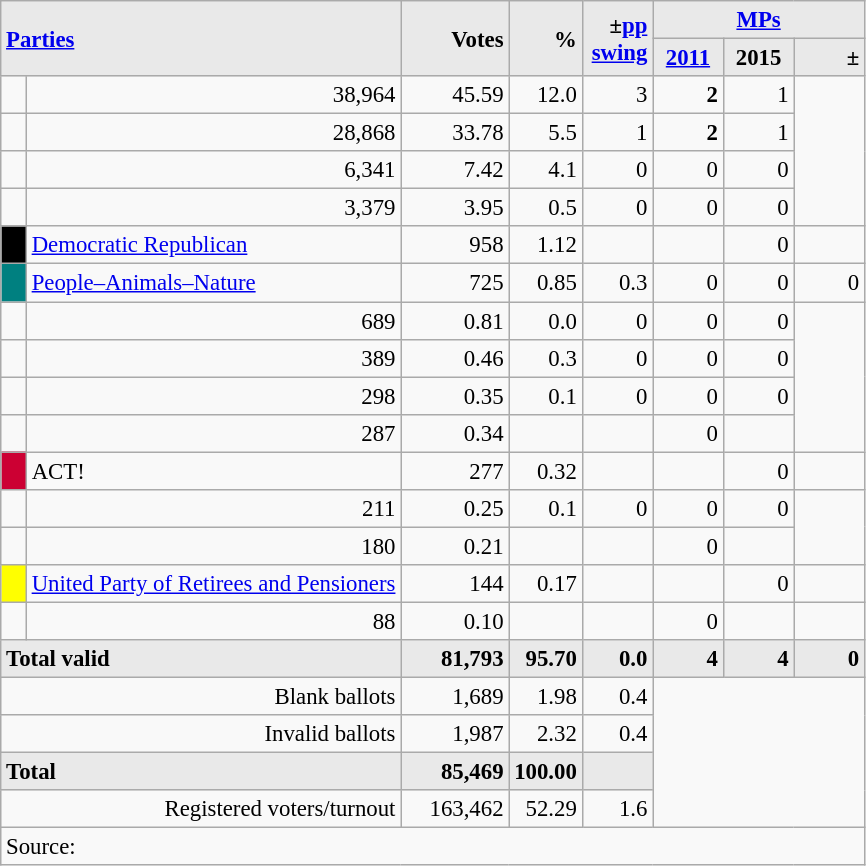<table class="wikitable" style="text-align:right; font-size:95%;">
<tr>
<th rowspan="2" colspan="2" style="background:#e9e9e9; text-align:left;" alignleft><a href='#'>Parties</a></th>
<th rowspan="2" style="background:#e9e9e9; text-align:right;">Votes</th>
<th rowspan="2" style="background:#e9e9e9; text-align:right;">%</th>
<th rowspan="2" style="background:#e9e9e9; text-align:right;">±<a href='#'>pp</a> <a href='#'>swing</a></th>
<th colspan="3" style="background:#e9e9e9; text-align:center;"><a href='#'>MPs</a></th>
</tr>
<tr style="background-color:#E9E9E9">
<th style="background-color:#E9E9E9;text-align:center;"><a href='#'>2011</a></th>
<th style="background-color:#E9E9E9;text-align:center;">2015</th>
<th style="background:#e9e9e9; text-align:right;">±</th>
</tr>
<tr>
<td> </td>
<td>38,964</td>
<td>45.59</td>
<td>12.0</td>
<td>3</td>
<td><strong>2</strong></td>
<td>1</td>
</tr>
<tr>
<td></td>
<td>28,868</td>
<td>33.78</td>
<td>5.5</td>
<td>1</td>
<td><strong>2</strong></td>
<td>1</td>
</tr>
<tr>
<td></td>
<td>6,341</td>
<td>7.42</td>
<td>4.1</td>
<td>0</td>
<td>0</td>
<td>0</td>
</tr>
<tr>
<td></td>
<td>3,379</td>
<td>3.95</td>
<td>0.5</td>
<td>0</td>
<td>0</td>
<td>0</td>
</tr>
<tr>
<td style="width: 10px" bgcolor=black align="center"></td>
<td align=left><a href='#'>Democratic Republican</a></td>
<td>958</td>
<td>1.12</td>
<td></td>
<td></td>
<td>0</td>
<td></td>
</tr>
<tr>
<td style="width: 10px" bgcolor="teal" align="center"></td>
<td align="left"><a href='#'>People–Animals–Nature</a></td>
<td>725</td>
<td>0.85</td>
<td>0.3</td>
<td>0</td>
<td>0</td>
<td>0</td>
</tr>
<tr>
<td></td>
<td>689</td>
<td>0.81</td>
<td>0.0</td>
<td>0</td>
<td>0</td>
<td>0</td>
</tr>
<tr>
<td></td>
<td>389</td>
<td>0.46</td>
<td>0.3</td>
<td>0</td>
<td>0</td>
<td>0</td>
</tr>
<tr>
<td></td>
<td>298</td>
<td>0.35</td>
<td>0.1</td>
<td>0</td>
<td>0</td>
<td>0</td>
</tr>
<tr>
<td></td>
<td>287</td>
<td>0.34</td>
<td></td>
<td></td>
<td>0</td>
<td></td>
</tr>
<tr>
<td style="width:10px; background:#CC0033; text-align:center;"></td>
<td style="text-align:left;">ACT! </td>
<td>277</td>
<td>0.32</td>
<td></td>
<td></td>
<td>0</td>
<td></td>
</tr>
<tr>
<td></td>
<td>211</td>
<td>0.25</td>
<td>0.1</td>
<td>0</td>
<td>0</td>
<td>0</td>
</tr>
<tr>
<td></td>
<td>180</td>
<td>0.21</td>
<td></td>
<td></td>
<td>0</td>
<td></td>
</tr>
<tr>
<td style="width: 10px" bgcolor=yellow align="center"></td>
<td align=left><a href='#'>United Party of Retirees and Pensioners</a></td>
<td>144</td>
<td>0.17</td>
<td></td>
<td></td>
<td>0</td>
<td></td>
</tr>
<tr>
<td></td>
<td>88</td>
<td>0.10</td>
<td></td>
<td></td>
<td>0</td>
<td></td>
</tr>
<tr>
<td colspan=2 align=left style="background-color:#E9E9E9"><strong>Total valid</strong></td>
<td width="65" align="right" style="background-color:#E9E9E9"><strong>81,793</strong></td>
<td width="40" align="right" style="background-color:#E9E9E9"><strong>95.70</strong></td>
<td width="40" align="right" style="background-color:#E9E9E9"><strong>0.0</strong></td>
<td width="40" align="right" style="background-color:#E9E9E9"><strong>4</strong></td>
<td width="40" align="right" style="background-color:#E9E9E9"><strong>4</strong></td>
<td width="40" align="right" style="background-color:#E9E9E9"><strong>0</strong></td>
</tr>
<tr>
<td colspan=2>Blank ballots</td>
<td>1,689</td>
<td>1.98</td>
<td>0.4</td>
<td colspan=4 rowspan=4></td>
</tr>
<tr>
<td colspan=2>Invalid ballots</td>
<td>1,987</td>
<td>2.32</td>
<td>0.4</td>
</tr>
<tr>
<td colspan=2 width="259" align=left style="background-color:#E9E9E9"><strong>Total</strong></td>
<td width="50" align="right" style="background-color:#E9E9E9"><strong>85,469</strong></td>
<td width="40" align="right" style="background-color:#E9E9E9"><strong>100.00</strong></td>
<td width="40" align="right" style="background-color:#E9E9E9"></td>
</tr>
<tr>
<td colspan=2>Registered voters/turnout</td>
<td>163,462</td>
<td>52.29</td>
<td>1.6</td>
</tr>
<tr>
<td colspan=11 align=left>Source: </td>
</tr>
</table>
